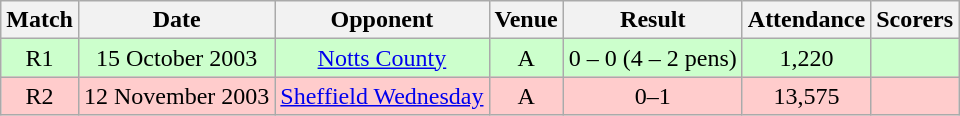<table class="wikitable" style="font-size:100%; text-align:center">
<tr>
<th>Match</th>
<th>Date</th>
<th>Opponent</th>
<th>Venue</th>
<th>Result</th>
<th>Attendance</th>
<th>Scorers</th>
</tr>
<tr style="background: #CCFFCC;">
<td>R1</td>
<td>15 October 2003</td>
<td><a href='#'>Notts County</a></td>
<td>A</td>
<td>0 – 0 (4 – 2 pens)</td>
<td>1,220</td>
<td></td>
</tr>
<tr style="background: #FFCCCC;">
<td>R2</td>
<td>12 November 2003</td>
<td><a href='#'>Sheffield Wednesday</a></td>
<td>A</td>
<td>0–1</td>
<td>13,575</td>
<td></td>
</tr>
</table>
